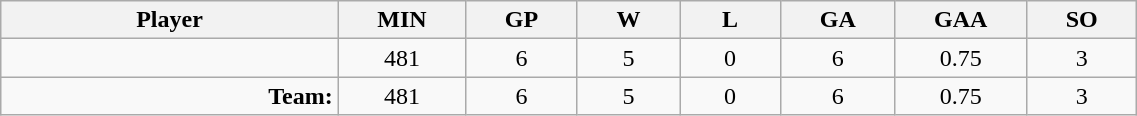<table class="wikitable sortable" width="60%">
<tr>
<th bgcolor="#DDDDFF" width="10%">Player</th>
<th width="3%" bgcolor="#DDDDFF" title="Minutes played">MIN</th>
<th width="3%" bgcolor="#DDDDFF" title="Games played in">GP</th>
<th width="3%" bgcolor="#DDDDFF" title="Wins">W</th>
<th width="3%" bgcolor="#DDDDFF"title="Losses">L</th>
<th width="3%" bgcolor="#DDDDFF" title="Goals against">GA</th>
<th width="3%" bgcolor="#DDDDFF" title="Goals against average">GAA</th>
<th width="3%" bgcolor="#DDDDFF" title="Shut-outs">SO</th>
</tr>
<tr align="center">
<td align="right"></td>
<td>481</td>
<td>6</td>
<td>5</td>
<td>0</td>
<td>6</td>
<td>0.75</td>
<td>3</td>
</tr>
<tr align="center">
<td align="right"><strong>Team:</strong></td>
<td>481</td>
<td>6</td>
<td>5</td>
<td>0</td>
<td>6</td>
<td>0.75</td>
<td>3</td>
</tr>
</table>
